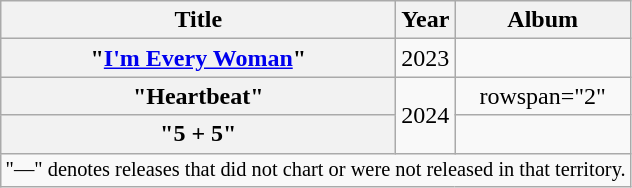<table class="wikitable plainrowheaders" style="text-align:center;" border="1">
<tr>
<th scope="col" rowspan="1" style="width:16em;">Title</th>
<th scope="col" rowspan="1" style="width:1em;">Year</th>
<th scope="col" rowspan="1">Album</th>
</tr>
<tr>
<th scope="row">"<a href='#'>I'm Every Woman</a>"</th>
<td>2023</td>
<td></td>
</tr>
<tr>
<th scope="row">"Heartbeat"</th>
<td rowspan="2">2024</td>
<td>rowspan="2" </td>
</tr>
<tr>
<th scope="row">"5 + 5"</th>
</tr>
<tr>
<td style="font-size:85%;" colspan="22">"—" denotes releases that did not chart or were not released in that territory.</td>
</tr>
</table>
